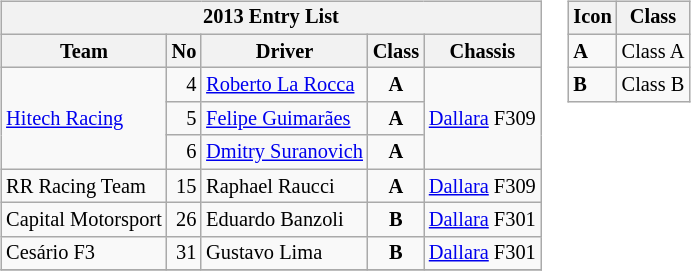<table>
<tr>
<td><br><table class="wikitable" style="font-size: 85%;">
<tr>
<th colspan=5>2013 Entry List</th>
</tr>
<tr>
<th>Team</th>
<th>No</th>
<th>Driver</th>
<th>Class</th>
<th>Chassis</th>
</tr>
<tr>
<td rowspan=3> <a href='#'>Hitech Racing</a></td>
<td align=right>4</td>
<td> <a href='#'>Roberto La Rocca</a></td>
<td align=center><strong><span>A</span></strong></td>
<td rowspan=3><a href='#'>Dallara</a> F309</td>
</tr>
<tr>
<td align=right>5</td>
<td> <a href='#'>Felipe Guimarães</a></td>
<td align=center><strong><span>A</span></strong></td>
</tr>
<tr>
<td align=right>6</td>
<td> <a href='#'>Dmitry Suranovich</a></td>
<td align=center><strong><span>A</span></strong></td>
</tr>
<tr>
<td> RR Racing Team</td>
<td align=right>15</td>
<td> Raphael Raucci</td>
<td align=center><strong><span>A</span></strong></td>
<td><a href='#'>Dallara</a> F309</td>
</tr>
<tr>
<td> Capital Motorsport</td>
<td align=right>26</td>
<td> Eduardo Banzoli</td>
<td align=center><strong><span>B</span></strong></td>
<td><a href='#'>Dallara</a> F301</td>
</tr>
<tr>
<td> Cesário F3</td>
<td align=right>31</td>
<td> Gustavo Lima</td>
<td align=center><strong><span>B</span></strong></td>
<td><a href='#'>Dallara</a> F301</td>
</tr>
<tr>
</tr>
</table>
</td>
<td valign="top"><br><table class="wikitable" style="font-size: 85%;">
<tr>
<th>Icon</th>
<th>Class</th>
</tr>
<tr>
<td><strong><span>A</span></strong></td>
<td>Class A</td>
</tr>
<tr>
<td><strong><span>B</span></strong></td>
<td>Class B</td>
</tr>
</table>
</td>
</tr>
</table>
